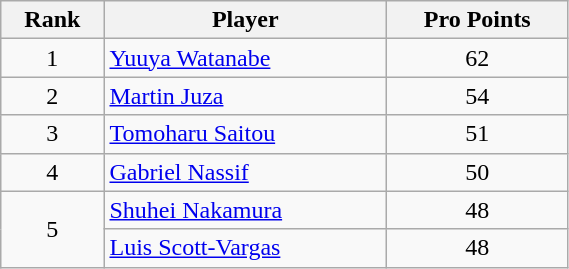<table class="wikitable" width=30%>
<tr>
<th>Rank</th>
<th>Player</th>
<th>Pro Points</th>
</tr>
<tr>
<td align=center>1</td>
<td> <a href='#'>Yuuya Watanabe</a></td>
<td align=center>62</td>
</tr>
<tr>
<td align=center>2</td>
<td> <a href='#'>Martin Juza</a></td>
<td align=center>54</td>
</tr>
<tr>
<td align=center>3</td>
<td> <a href='#'>Tomoharu Saitou</a></td>
<td align=center>51</td>
</tr>
<tr>
<td align=center>4</td>
<td> <a href='#'>Gabriel Nassif</a></td>
<td align=center>50</td>
</tr>
<tr>
<td align=center rowspan=2>5</td>
<td> <a href='#'>Shuhei Nakamura</a></td>
<td align=center>48</td>
</tr>
<tr>
<td> <a href='#'>Luis Scott-Vargas</a></td>
<td align=center>48</td>
</tr>
</table>
